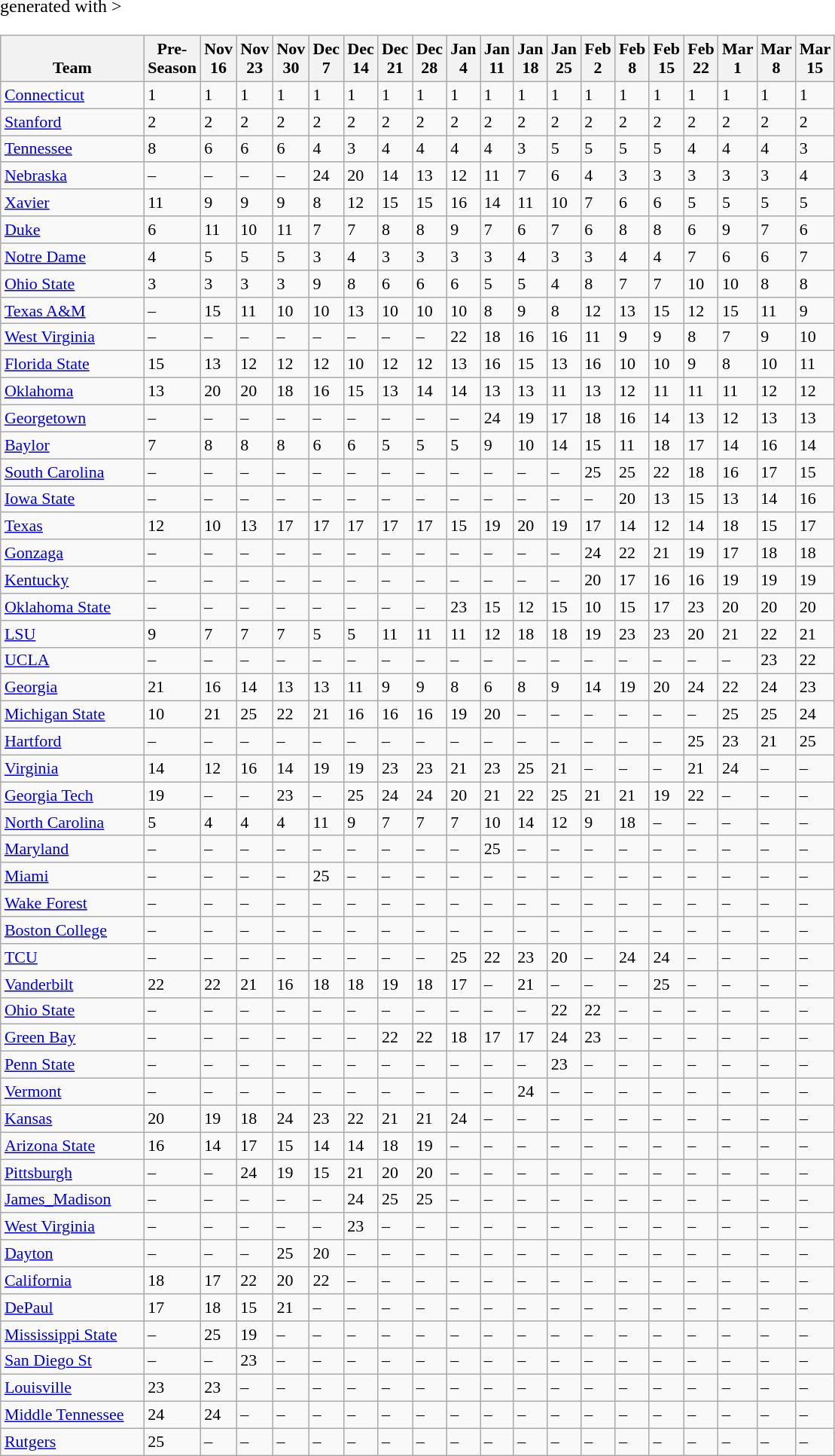<table class="wikitable sortable" <hiddentext>generated with >
<tr style="font-size:11pt"  valign="bottom">
<th width="120" height="15">Team</th>
<th width="15">Pre- Season</th>
<th width=15">Nov 16</th>
<th width=15">Nov 23</th>
<th width=15">Nov 30</th>
<th width=15">Dec 7</th>
<th width=15">Dec 14</th>
<th width=15">Dec 21</th>
<th width=15">Dec 28</th>
<th width=15">Jan 4</th>
<th width=15">Jan 11</th>
<th width=15">Jan 18</th>
<th width=15">Jan 25</th>
<th width=15">Feb 2</th>
<th width=15">Feb 8</th>
<th width=15">Feb 15</th>
<th width=15">Feb 22</th>
<th width=15">Mar 1</th>
<th width=15">Mar 8</th>
<th width=15">Mar 15</th>
</tr>
<tr style="font-size:11pt"  valign="bottom">
<td height="15"><a href='#'>Connecticut</a></td>
<td>1</td>
<td>1</td>
<td>1</td>
<td>1</td>
<td>1</td>
<td>1</td>
<td>1</td>
<td>1</td>
<td>1</td>
<td>1</td>
<td>1</td>
<td>1</td>
<td>1</td>
<td>1</td>
<td>1</td>
<td>1</td>
<td>1</td>
<td>1</td>
<td>1</td>
</tr>
<tr style="font-size:11pt"  valign="bottom">
<td height="15"><a href='#'>Stanford</a></td>
<td>2</td>
<td>2</td>
<td>2</td>
<td>2</td>
<td>2</td>
<td>2</td>
<td>2</td>
<td>2</td>
<td>2</td>
<td>2</td>
<td>2</td>
<td>2</td>
<td>2</td>
<td>2</td>
<td>2</td>
<td>2</td>
<td>2</td>
<td>2</td>
<td>2</td>
</tr>
<tr style="font-size:11pt"  valign="bottom">
<td height="15"><a href='#'>Tennessee</a></td>
<td>8</td>
<td>6</td>
<td>6</td>
<td>6</td>
<td>4</td>
<td>3</td>
<td>4</td>
<td>4</td>
<td>4</td>
<td>4</td>
<td>3</td>
<td>5</td>
<td>5</td>
<td>5</td>
<td>5</td>
<td>4</td>
<td>4</td>
<td>4</td>
<td>3</td>
</tr>
<tr style="font-size:11pt"  valign="bottom">
<td height="15"><a href='#'>Nebraska</a></td>
<td data-sort-value=99>–</td>
<td data-sort-value=99>–</td>
<td data-sort-value=99>–</td>
<td data-sort-value=99>–</td>
<td>24</td>
<td>20</td>
<td>14</td>
<td>13</td>
<td>12</td>
<td>11</td>
<td>7</td>
<td>6</td>
<td>4</td>
<td>3</td>
<td>3</td>
<td>3</td>
<td>3</td>
<td>3</td>
<td>4</td>
</tr>
<tr style="font-size:11pt"  valign="bottom">
<td height="15"><a href='#'>Xavier</a></td>
<td>11</td>
<td>9</td>
<td>9</td>
<td>9</td>
<td>8</td>
<td>12</td>
<td>15</td>
<td>15</td>
<td>16</td>
<td>14</td>
<td>11</td>
<td>10</td>
<td>7</td>
<td>6</td>
<td>6</td>
<td>5</td>
<td>5</td>
<td>5</td>
<td>5</td>
</tr>
<tr style="font-size:11pt"  valign="bottom">
<td height="15"><a href='#'>Duke</a></td>
<td>6</td>
<td>11</td>
<td>10</td>
<td>11</td>
<td>7</td>
<td>7</td>
<td>8</td>
<td>8</td>
<td>9</td>
<td>7</td>
<td>6</td>
<td>7</td>
<td>6</td>
<td>8</td>
<td>8</td>
<td>6</td>
<td>9</td>
<td>7</td>
<td>6</td>
</tr>
<tr style="font-size:11pt"  valign="bottom">
<td height="15"><a href='#'>Notre Dame</a></td>
<td>4</td>
<td>5</td>
<td>5</td>
<td>5</td>
<td>3</td>
<td>4</td>
<td>3</td>
<td>3</td>
<td>3</td>
<td>3</td>
<td>4</td>
<td>3</td>
<td>3</td>
<td>4</td>
<td>4</td>
<td>7</td>
<td>6</td>
<td>6</td>
<td>7</td>
</tr>
<tr style="font-size:11pt"  valign="bottom">
<td height="15"><a href='#'>Ohio State</a></td>
<td>3</td>
<td>3</td>
<td>3</td>
<td>3</td>
<td>9</td>
<td>8</td>
<td>6</td>
<td>6</td>
<td>6</td>
<td>5</td>
<td>5</td>
<td>4</td>
<td>8</td>
<td>7</td>
<td>7</td>
<td>10</td>
<td>10</td>
<td>8</td>
<td>8</td>
</tr>
<tr style="font-size:11pt"  valign="bottom">
<td height="15"><a href='#'>Texas A&M</a></td>
<td data-sort-value=99>–</td>
<td>15</td>
<td>11</td>
<td>10</td>
<td>10</td>
<td>13</td>
<td>10</td>
<td>10</td>
<td>10</td>
<td>8</td>
<td>9</td>
<td>8</td>
<td>12</td>
<td>13</td>
<td>15</td>
<td>12</td>
<td>15</td>
<td>11</td>
<td>9</td>
</tr>
<tr style="font-size:11pt"  valign="bottom">
<td height="15"><a href='#'>West Virginia</a></td>
<td data-sort-value=99>–</td>
<td data-sort-value=99>–</td>
<td data-sort-value=99>–</td>
<td data-sort-value=99>–</td>
<td data-sort-value=99>–</td>
<td data-sort-value=99>–</td>
<td data-sort-value=99>–</td>
<td data-sort-value=99>–</td>
<td>22</td>
<td>18</td>
<td>16</td>
<td>16</td>
<td>11</td>
<td>9</td>
<td>9</td>
<td>8</td>
<td>7</td>
<td>9</td>
<td>10</td>
</tr>
<tr style="font-size:11pt"  valign="bottom">
<td height="15"><a href='#'>Florida State</a></td>
<td>15</td>
<td>13</td>
<td>12</td>
<td>12</td>
<td>12</td>
<td>10</td>
<td>12</td>
<td>12</td>
<td>13</td>
<td>16</td>
<td>15</td>
<td>13</td>
<td>16</td>
<td>10</td>
<td>10</td>
<td>9</td>
<td>8</td>
<td>10</td>
<td>11</td>
</tr>
<tr style="font-size:11pt"  valign="bottom">
<td height="15"><a href='#'>Oklahoma</a></td>
<td>13</td>
<td>20</td>
<td>20</td>
<td>18</td>
<td>16</td>
<td>15</td>
<td>13</td>
<td>14</td>
<td>14</td>
<td>13</td>
<td>13</td>
<td>11</td>
<td>13</td>
<td>12</td>
<td>11</td>
<td>11</td>
<td>11</td>
<td>12</td>
<td>12</td>
</tr>
<tr style="font-size:11pt"  valign="bottom">
<td height="15"><a href='#'>Georgetown</a></td>
<td data-sort-value=99>–</td>
<td data-sort-value=99>–</td>
<td data-sort-value=99>–</td>
<td data-sort-value=99>–</td>
<td data-sort-value=99>–</td>
<td data-sort-value=99>–</td>
<td data-sort-value=99>–</td>
<td data-sort-value=99>–</td>
<td data-sort-value=99>–</td>
<td>24</td>
<td>19</td>
<td>17</td>
<td>18</td>
<td>16</td>
<td>14</td>
<td>13</td>
<td>12</td>
<td>13</td>
<td>13</td>
</tr>
<tr style="font-size:11pt"  valign="bottom">
<td height="15"><a href='#'>Baylor</a></td>
<td>7</td>
<td>8</td>
<td>8</td>
<td>8</td>
<td>6</td>
<td>6</td>
<td>5</td>
<td>5</td>
<td>5</td>
<td>9</td>
<td>10</td>
<td>14</td>
<td>15</td>
<td>11</td>
<td>18</td>
<td>17</td>
<td>14</td>
<td>16</td>
<td>14</td>
</tr>
<tr style="font-size:11pt"  valign="bottom">
<td height="15"><a href='#'>South Carolina</a></td>
<td data-sort-value=99>–</td>
<td data-sort-value=99>–</td>
<td data-sort-value=99>–</td>
<td data-sort-value=99>–</td>
<td data-sort-value=99>–</td>
<td data-sort-value=99>–</td>
<td data-sort-value=99>–</td>
<td data-sort-value=99>–</td>
<td data-sort-value=99>–</td>
<td data-sort-value=99>–</td>
<td data-sort-value=99>–</td>
<td data-sort-value=99>–</td>
<td>25</td>
<td>25</td>
<td>22</td>
<td>18</td>
<td>16</td>
<td>17</td>
<td>15</td>
</tr>
<tr style="font-size:11pt"  valign="bottom">
<td height="15"><a href='#'>Iowa State</a></td>
<td data-sort-value=99>–</td>
<td data-sort-value=99>–</td>
<td data-sort-value=99>–</td>
<td data-sort-value=99>–</td>
<td data-sort-value=99>–</td>
<td data-sort-value=99>–</td>
<td data-sort-value=99>–</td>
<td data-sort-value=99>–</td>
<td data-sort-value=99>–</td>
<td data-sort-value=99>–</td>
<td data-sort-value=99>–</td>
<td data-sort-value=99>–</td>
<td data-sort-value=99>–</td>
<td>20</td>
<td>13</td>
<td>15</td>
<td>13</td>
<td>14</td>
<td>16</td>
</tr>
<tr style="font-size:11pt"  valign="bottom">
<td height="15"><a href='#'>Texas</a></td>
<td>12</td>
<td>10</td>
<td>13</td>
<td>17</td>
<td>17</td>
<td>17</td>
<td>17</td>
<td>17</td>
<td>15</td>
<td>19</td>
<td>20</td>
<td>19</td>
<td>17</td>
<td>14</td>
<td>12</td>
<td>14</td>
<td>18</td>
<td>15</td>
<td>17</td>
</tr>
<tr style="font-size:11pt"  valign="bottom">
<td height="15"><a href='#'>Gonzaga</a></td>
<td data-sort-value=99>–</td>
<td data-sort-value=99>–</td>
<td data-sort-value=99>–</td>
<td data-sort-value=99>–</td>
<td data-sort-value=99>–</td>
<td data-sort-value=99>–</td>
<td data-sort-value=99>–</td>
<td data-sort-value=99>–</td>
<td data-sort-value=99>–</td>
<td data-sort-value=99>–</td>
<td data-sort-value=99>–</td>
<td data-sort-value=99>–</td>
<td>24</td>
<td>22</td>
<td>21</td>
<td>19</td>
<td>17</td>
<td>18</td>
<td>18</td>
</tr>
<tr style="font-size:11pt"  valign="bottom">
<td height="15"><a href='#'>Kentucky</a></td>
<td data-sort-value=99>–</td>
<td data-sort-value=99>–</td>
<td data-sort-value=99>–</td>
<td data-sort-value=99>–</td>
<td data-sort-value=99>–</td>
<td data-sort-value=99>–</td>
<td data-sort-value=99>–</td>
<td data-sort-value=99>–</td>
<td data-sort-value=99>–</td>
<td data-sort-value=99>–</td>
<td data-sort-value=99>–</td>
<td data-sort-value=99>–</td>
<td>20</td>
<td>17</td>
<td>16</td>
<td>16</td>
<td>19</td>
<td>19</td>
<td>19</td>
</tr>
<tr style="font-size:11pt"  valign="bottom">
<td height="15"><a href='#'>Oklahoma State</a></td>
<td data-sort-value=99>–</td>
<td data-sort-value=99>–</td>
<td data-sort-value=99>–</td>
<td data-sort-value=99>–</td>
<td data-sort-value=99>–</td>
<td data-sort-value=99>–</td>
<td data-sort-value=99>–</td>
<td data-sort-value=99>–</td>
<td>23</td>
<td>15</td>
<td>12</td>
<td>15</td>
<td>10</td>
<td>15</td>
<td>17</td>
<td>23</td>
<td>20</td>
<td>20</td>
<td>20</td>
</tr>
<tr style="font-size:11pt"  valign="bottom">
<td height="15"><a href='#'>LSU</a></td>
<td>9</td>
<td>7</td>
<td>7</td>
<td>7</td>
<td>5</td>
<td>5</td>
<td>11</td>
<td>11</td>
<td>11</td>
<td>12</td>
<td>18</td>
<td>18</td>
<td>19</td>
<td>23</td>
<td>23</td>
<td>20</td>
<td>21</td>
<td>22</td>
<td>21</td>
</tr>
<tr style="font-size:11pt"  valign="bottom">
<td height="15"><a href='#'>UCLA</a></td>
<td data-sort-value=99>–</td>
<td data-sort-value=99>–</td>
<td data-sort-value=99>–</td>
<td data-sort-value=99>–</td>
<td data-sort-value=99>–</td>
<td data-sort-value=99>–</td>
<td data-sort-value=99>–</td>
<td data-sort-value=99>–</td>
<td data-sort-value=99>–</td>
<td data-sort-value=99>–</td>
<td data-sort-value=99>–</td>
<td data-sort-value=99>–</td>
<td data-sort-value=99>–</td>
<td data-sort-value=99>–</td>
<td data-sort-value=99>–</td>
<td data-sort-value=99>–</td>
<td data-sort-value=99>–</td>
<td>23</td>
<td>22</td>
</tr>
<tr style="font-size:11pt"  valign="bottom">
<td height="15"><a href='#'>Georgia</a></td>
<td>21</td>
<td>16</td>
<td>14</td>
<td>13</td>
<td>13</td>
<td>11</td>
<td>9</td>
<td>9</td>
<td>8</td>
<td>6</td>
<td>8</td>
<td>9</td>
<td>14</td>
<td>19</td>
<td>20</td>
<td>24</td>
<td>22</td>
<td>24</td>
<td>23</td>
</tr>
<tr style="font-size:11pt"  valign="bottom">
<td height="15"><a href='#'>Michigan State</a></td>
<td>10</td>
<td>21</td>
<td>25</td>
<td>22</td>
<td>21</td>
<td>16</td>
<td>16</td>
<td>16</td>
<td>19</td>
<td>20</td>
<td data-sort-value=99>–</td>
<td data-sort-value=99>–</td>
<td data-sort-value=99>–</td>
<td data-sort-value=99>–</td>
<td data-sort-value=99>–</td>
<td data-sort-value=99>–</td>
<td>25</td>
<td>25</td>
<td>24</td>
</tr>
<tr style="font-size:11pt"  valign="bottom">
<td height="15"><a href='#'>Hartford</a></td>
<td data-sort-value=99>–</td>
<td data-sort-value=99>–</td>
<td data-sort-value=99>–</td>
<td data-sort-value=99>–</td>
<td data-sort-value=99>–</td>
<td data-sort-value=99>–</td>
<td data-sort-value=99>–</td>
<td data-sort-value=99>–</td>
<td data-sort-value=99>–</td>
<td data-sort-value=99>–</td>
<td data-sort-value=99>–</td>
<td data-sort-value=99>–</td>
<td data-sort-value=99>–</td>
<td data-sort-value=99>–</td>
<td data-sort-value=99>–</td>
<td>25</td>
<td>23</td>
<td>21</td>
<td>25</td>
</tr>
<tr style="font-size:11pt"  valign="bottom">
<td height="15"><a href='#'>Virginia</a></td>
<td>14</td>
<td>12</td>
<td>16</td>
<td>14</td>
<td>19</td>
<td>19</td>
<td>23</td>
<td>23</td>
<td>21</td>
<td>23</td>
<td>25</td>
<td>21</td>
<td data-sort-value=99>–</td>
<td data-sort-value=99>–</td>
<td data-sort-value=99>–</td>
<td>21</td>
<td>24</td>
<td data-sort-value=99>–</td>
<td data-sort-value=99>–</td>
</tr>
<tr style="font-size:11pt"  valign="bottom">
<td height="15"><a href='#'>Georgia Tech</a></td>
<td>19</td>
<td data-sort-value=99>–</td>
<td data-sort-value=99>–</td>
<td>23</td>
<td data-sort-value=99>–</td>
<td>25</td>
<td>24</td>
<td>24</td>
<td>20</td>
<td>21</td>
<td>22</td>
<td>25</td>
<td>21</td>
<td>21</td>
<td>19</td>
<td>22</td>
<td data-sort-value=99>–</td>
<td data-sort-value=99>–</td>
<td data-sort-value=99>–</td>
</tr>
<tr style="font-size:11pt"  valign="bottom">
<td height="15"><a href='#'>North Carolina</a></td>
<td>5</td>
<td>4</td>
<td>4</td>
<td>4</td>
<td>11</td>
<td>9</td>
<td>7</td>
<td>7</td>
<td>7</td>
<td>10</td>
<td>14</td>
<td>12</td>
<td>9</td>
<td>18</td>
<td data-sort-value=99>–</td>
<td data-sort-value=99>–</td>
<td data-sort-value=99>–</td>
<td data-sort-value=99>–</td>
<td data-sort-value=99>–</td>
</tr>
<tr style="font-size:11pt"  valign="bottom">
<td height="15"><a href='#'>Maryland</a></td>
<td data-sort-value=99>–</td>
<td data-sort-value=99>–</td>
<td data-sort-value=99>–</td>
<td data-sort-value=99>–</td>
<td data-sort-value=99>–</td>
<td data-sort-value=99>–</td>
<td data-sort-value=99>–</td>
<td data-sort-value=99>–</td>
<td data-sort-value=99>–</td>
<td>25</td>
<td data-sort-value=99>–</td>
<td data-sort-value=99>–</td>
<td data-sort-value=99>–</td>
<td data-sort-value=99>–</td>
<td data-sort-value=99>–</td>
<td data-sort-value=99>–</td>
<td data-sort-value=99>–</td>
<td data-sort-value=99>–</td>
<td data-sort-value=99>–</td>
</tr>
<tr style="font-size:11pt"  valign="bottom">
<td height="15"><a href='#'>Miami</a></td>
<td data-sort-value=99>–</td>
<td data-sort-value=99>–</td>
<td data-sort-value=99>–</td>
<td data-sort-value=99>–</td>
<td>25</td>
<td data-sort-value=99>–</td>
<td data-sort-value=99>–</td>
<td data-sort-value=99>–</td>
<td data-sort-value=99>–</td>
<td data-sort-value=99>–</td>
<td data-sort-value=99>–</td>
<td data-sort-value=99>–</td>
<td data-sort-value=99>–</td>
<td data-sort-value=99>–</td>
<td data-sort-value=99>–</td>
<td data-sort-value=99>–</td>
<td data-sort-value=99>–</td>
<td data-sort-value=99>–</td>
<td data-sort-value=99>–</td>
</tr>
<tr style="font-size:11pt"  valign="bottom">
<td height="15"><a href='#'>Wake Forest</a></td>
<td data-sort-value=99>–</td>
<td data-sort-value=99>–</td>
<td data-sort-value=99>–</td>
<td data-sort-value=99>–</td>
<td data-sort-value=99>–</td>
<td data-sort-value=99>–</td>
<td data-sort-value=99>–</td>
<td data-sort-value=99>–</td>
<td data-sort-value=99>–</td>
<td data-sort-value=99>–</td>
<td data-sort-value=99>–</td>
<td data-sort-value=99>–</td>
<td data-sort-value=99>–</td>
<td data-sort-value=99>–</td>
<td data-sort-value=99>–</td>
<td data-sort-value=99>–</td>
<td data-sort-value=99>–</td>
<td data-sort-value=99>–</td>
<td data-sort-value=99>–</td>
</tr>
<tr style="font-size:11pt"  valign="bottom">
<td height="15"><a href='#'>Boston College</a></td>
<td data-sort-value=99>–</td>
<td data-sort-value=99>–</td>
<td data-sort-value=99>–</td>
<td data-sort-value=99>–</td>
<td data-sort-value=99>–</td>
<td data-sort-value=99>–</td>
<td data-sort-value=99>–</td>
<td data-sort-value=99>–</td>
<td data-sort-value=99>–</td>
<td data-sort-value=99>–</td>
<td data-sort-value=99>–</td>
<td data-sort-value=99>–</td>
<td data-sort-value=99>–</td>
<td data-sort-value=99>–</td>
<td data-sort-value=99>–</td>
<td data-sort-value=99>–</td>
<td data-sort-value=99>–</td>
<td data-sort-value=99>–</td>
<td data-sort-value=99>–</td>
</tr>
<tr style="font-size:11pt"  valign="bottom">
<td height="15"><a href='#'>TCU</a></td>
<td data-sort-value=99>–</td>
<td data-sort-value=99>–</td>
<td data-sort-value=99>–</td>
<td data-sort-value=99>–</td>
<td data-sort-value=99>–</td>
<td data-sort-value=99>–</td>
<td data-sort-value=99>–</td>
<td data-sort-value=99>–</td>
<td>25</td>
<td>22</td>
<td>23</td>
<td>20</td>
<td data-sort-value=99>–</td>
<td>24</td>
<td>24</td>
<td data-sort-value=99>–</td>
<td data-sort-value=99>–</td>
<td data-sort-value=99>–</td>
<td data-sort-value=99>–</td>
</tr>
<tr style="font-size:11pt"  valign="bottom">
<td height="15"><a href='#'>Vanderbilt</a></td>
<td>22</td>
<td>22</td>
<td>21</td>
<td>16</td>
<td>18</td>
<td>18</td>
<td>19</td>
<td>18</td>
<td>17</td>
<td data-sort-value=99>–</td>
<td>21</td>
<td data-sort-value=99>–</td>
<td data-sort-value=99>–</td>
<td data-sort-value=99>–</td>
<td>25</td>
<td data-sort-value=99>–</td>
<td data-sort-value=99>–</td>
<td data-sort-value=99>–</td>
<td data-sort-value=99>–</td>
</tr>
<tr style="font-size:11pt"  valign="bottom">
<td height="15"><a href='#'>Ohio State</a></td>
<td data-sort-value=99>–</td>
<td data-sort-value=99>–</td>
<td data-sort-value=99>–</td>
<td data-sort-value=99>–</td>
<td data-sort-value=99>–</td>
<td data-sort-value=99>–</td>
<td data-sort-value=99>–</td>
<td data-sort-value=99>–</td>
<td data-sort-value=99>–</td>
<td data-sort-value=99>–</td>
<td data-sort-value=99>–</td>
<td>22</td>
<td>22</td>
<td data-sort-value=99>–</td>
<td data-sort-value=99>–</td>
<td data-sort-value=99>–</td>
<td data-sort-value=99>–</td>
<td data-sort-value=99>–</td>
<td data-sort-value=99>–</td>
</tr>
<tr style="font-size:11pt"  valign="bottom">
<td height="15"><a href='#'>Green Bay</a></td>
<td data-sort-value=99>–</td>
<td data-sort-value=99>–</td>
<td data-sort-value=99>–</td>
<td data-sort-value=99>–</td>
<td data-sort-value=99>–</td>
<td data-sort-value=99>–</td>
<td>22</td>
<td>22</td>
<td>18</td>
<td>17</td>
<td>17</td>
<td>24</td>
<td>23</td>
<td data-sort-value=99>–</td>
<td data-sort-value=99>–</td>
<td data-sort-value=99>–</td>
<td data-sort-value=99>–</td>
<td data-sort-value=99>–</td>
<td data-sort-value=99>–</td>
</tr>
<tr style="font-size:11pt"  valign="bottom">
<td height="15"><a href='#'>Penn State</a></td>
<td data-sort-value=99>–</td>
<td data-sort-value=99>–</td>
<td data-sort-value=99>–</td>
<td data-sort-value=99>–</td>
<td data-sort-value=99>–</td>
<td data-sort-value=99>–</td>
<td data-sort-value=99>–</td>
<td data-sort-value=99>–</td>
<td data-sort-value=99>–</td>
<td data-sort-value=99>–</td>
<td data-sort-value=99>–</td>
<td>23</td>
<td data-sort-value=99>–</td>
<td data-sort-value=99>–</td>
<td data-sort-value=99>–</td>
<td data-sort-value=99>–</td>
<td data-sort-value=99>–</td>
<td data-sort-value=99>–</td>
<td data-sort-value=99>–</td>
</tr>
<tr style="font-size:11pt"  valign="bottom">
<td height="15"><a href='#'>Vermont</a></td>
<td data-sort-value=99>–</td>
<td data-sort-value=99>–</td>
<td data-sort-value=99>–</td>
<td data-sort-value=99>–</td>
<td data-sort-value=99>–</td>
<td data-sort-value=99>–</td>
<td data-sort-value=99>–</td>
<td data-sort-value=99>–</td>
<td data-sort-value=99>–</td>
<td data-sort-value=99>–</td>
<td>24</td>
<td data-sort-value=99>–</td>
<td data-sort-value=99>–</td>
<td data-sort-value=99>–</td>
<td data-sort-value=99>–</td>
<td data-sort-value=99>–</td>
<td data-sort-value=99>–</td>
<td data-sort-value=99>–</td>
<td data-sort-value=99>–</td>
</tr>
<tr style="font-size:11pt"  valign="bottom">
<td height="15"><a href='#'>Kansas</a></td>
<td>20</td>
<td>19</td>
<td>18</td>
<td>24</td>
<td>23</td>
<td>22</td>
<td>21</td>
<td>21</td>
<td>24</td>
<td data-sort-value=99>–</td>
<td data-sort-value=99>–</td>
<td data-sort-value=99>–</td>
<td data-sort-value=99>–</td>
<td data-sort-value=99>–</td>
<td data-sort-value=99>–</td>
<td data-sort-value=99>–</td>
<td data-sort-value=99>–</td>
<td data-sort-value=99>–</td>
<td data-sort-value=99>–</td>
</tr>
<tr style="font-size:11pt"  valign="bottom">
<td height="15"><a href='#'>Arizona State</a></td>
<td>16</td>
<td>14</td>
<td>17</td>
<td>15</td>
<td>14</td>
<td>14</td>
<td>18</td>
<td>19</td>
<td data-sort-value=99>–</td>
<td data-sort-value=99>–</td>
<td data-sort-value=99>–</td>
<td data-sort-value=99>–</td>
<td data-sort-value=99>–</td>
<td data-sort-value=99>–</td>
<td data-sort-value=99>–</td>
<td data-sort-value=99>–</td>
<td data-sort-value=99>–</td>
<td data-sort-value=99>–</td>
<td data-sort-value=99>–</td>
</tr>
<tr style="font-size:11pt"  valign="bottom">
<td height="15"><a href='#'>Pittsburgh</a></td>
<td data-sort-value=99>–</td>
<td data-sort-value=99>–</td>
<td>24</td>
<td>19</td>
<td>15</td>
<td>21</td>
<td>20</td>
<td>20</td>
<td data-sort-value=99>–</td>
<td data-sort-value=99>–</td>
<td data-sort-value=99>–</td>
<td data-sort-value=99>–</td>
<td data-sort-value=99>–</td>
<td data-sort-value=99>–</td>
<td data-sort-value=99>–</td>
<td data-sort-value=99>–</td>
<td data-sort-value=99>–</td>
<td data-sort-value=99>–</td>
<td data-sort-value=99>–</td>
</tr>
<tr style="font-size:11pt"  valign="bottom">
<td height="15"><a href='#'>James_Madison</a></td>
<td data-sort-value=99>–</td>
<td data-sort-value=99>–</td>
<td data-sort-value=99>–</td>
<td data-sort-value=99>–</td>
<td data-sort-value=99>–</td>
<td>24</td>
<td>25</td>
<td>25</td>
<td data-sort-value=99>–</td>
<td data-sort-value=99>–</td>
<td data-sort-value=99>–</td>
<td data-sort-value=99>–</td>
<td data-sort-value=99>–</td>
<td data-sort-value=99>–</td>
<td data-sort-value=99>–</td>
<td data-sort-value=99>–</td>
<td data-sort-value=99>–</td>
<td data-sort-value=99>–</td>
<td data-sort-value=99>–</td>
</tr>
<tr style="font-size:11pt"  valign="bottom">
<td height="15"><a href='#'>West Virginia</a></td>
<td data-sort-value=99>–</td>
<td data-sort-value=99>–</td>
<td data-sort-value=99>–</td>
<td data-sort-value=99>–</td>
<td data-sort-value=99>–</td>
<td>23</td>
<td data-sort-value=99>–</td>
<td data-sort-value=99>–</td>
<td data-sort-value=99>–</td>
<td data-sort-value=99>–</td>
<td data-sort-value=99>–</td>
<td data-sort-value=99>–</td>
<td data-sort-value=99>–</td>
<td data-sort-value=99>–</td>
<td data-sort-value=99>–</td>
<td data-sort-value=99>–</td>
<td data-sort-value=99>–</td>
<td data-sort-value=99>–</td>
<td data-sort-value=99>–</td>
</tr>
<tr style="font-size:11pt"  valign="bottom">
<td height="15"><a href='#'>Dayton</a></td>
<td data-sort-value=99>–</td>
<td data-sort-value=99>–</td>
<td data-sort-value=99>–</td>
<td>25</td>
<td>20</td>
<td data-sort-value=99>–</td>
<td data-sort-value=99>–</td>
<td data-sort-value=99>–</td>
<td data-sort-value=99>–</td>
<td data-sort-value=99>–</td>
<td data-sort-value=99>–</td>
<td data-sort-value=99>–</td>
<td data-sort-value=99>–</td>
<td data-sort-value=99>–</td>
<td data-sort-value=99>–</td>
<td data-sort-value=99>–</td>
<td data-sort-value=99>–</td>
<td data-sort-value=99>–</td>
<td data-sort-value=99>–</td>
</tr>
<tr style="font-size:11pt"  valign="bottom">
<td height="15"><a href='#'>California</a></td>
<td>18</td>
<td>17</td>
<td>22</td>
<td>20</td>
<td>22</td>
<td data-sort-value=99>–</td>
<td data-sort-value=99>–</td>
<td data-sort-value=99>–</td>
<td data-sort-value=99>–</td>
<td data-sort-value=99>–</td>
<td data-sort-value=99>–</td>
<td data-sort-value=99>–</td>
<td data-sort-value=99>–</td>
<td data-sort-value=99>–</td>
<td data-sort-value=99>–</td>
<td data-sort-value=99>–</td>
<td data-sort-value=99>–</td>
<td data-sort-value=99>–</td>
<td data-sort-value=99>–</td>
</tr>
<tr style="font-size:11pt"  valign="bottom">
<td height="15"><a href='#'>DePaul</a></td>
<td>17</td>
<td>18</td>
<td>15</td>
<td>21</td>
<td data-sort-value=99>–</td>
<td data-sort-value=99>–</td>
<td data-sort-value=99>–</td>
<td data-sort-value=99>–</td>
<td data-sort-value=99>–</td>
<td data-sort-value=99>–</td>
<td data-sort-value=99>–</td>
<td data-sort-value=99>–</td>
<td data-sort-value=99>–</td>
<td data-sort-value=99>–</td>
<td data-sort-value=99>–</td>
<td data-sort-value=99>–</td>
<td data-sort-value=99>–</td>
<td data-sort-value=99>–</td>
<td data-sort-value=99>–</td>
</tr>
<tr style="font-size:11pt"  valign="bottom">
<td height="15"><a href='#'>Mississippi State</a></td>
<td data-sort-value=99>–</td>
<td>25</td>
<td>19</td>
<td data-sort-value=99>–</td>
<td data-sort-value=99>–</td>
<td data-sort-value=99>–</td>
<td data-sort-value=99>–</td>
<td data-sort-value=99>–</td>
<td data-sort-value=99>–</td>
<td data-sort-value=99>–</td>
<td data-sort-value=99>–</td>
<td data-sort-value=99>–</td>
<td data-sort-value=99>–</td>
<td data-sort-value=99>–</td>
<td data-sort-value=99>–</td>
<td data-sort-value=99>–</td>
<td data-sort-value=99>–</td>
<td data-sort-value=99>–</td>
<td data-sort-value=99>–</td>
</tr>
<tr style="font-size:11pt"  valign="bottom">
<td height="15"><a href='#'>San Diego St</a></td>
<td data-sort-value=99>–</td>
<td data-sort-value=99>–</td>
<td>23</td>
<td data-sort-value=99>–</td>
<td data-sort-value=99>–</td>
<td data-sort-value=99>–</td>
<td data-sort-value=99>–</td>
<td data-sort-value=99>–</td>
<td data-sort-value=99>–</td>
<td data-sort-value=99>–</td>
<td data-sort-value=99>–</td>
<td data-sort-value=99>–</td>
<td data-sort-value=99>–</td>
<td data-sort-value=99>–</td>
<td data-sort-value=99>–</td>
<td data-sort-value=99>–</td>
<td data-sort-value=99>–</td>
<td data-sort-value=99>–</td>
<td data-sort-value=99>–</td>
</tr>
<tr style="font-size:11pt"  valign="bottom">
<td height="15"><a href='#'>Louisville</a></td>
<td>23</td>
<td>23</td>
<td data-sort-value=99>–</td>
<td data-sort-value=99>–</td>
<td data-sort-value=99>–</td>
<td data-sort-value=99>–</td>
<td data-sort-value=99>–</td>
<td data-sort-value=99>–</td>
<td data-sort-value=99>–</td>
<td data-sort-value=99>–</td>
<td data-sort-value=99>–</td>
<td data-sort-value=99>–</td>
<td data-sort-value=99>–</td>
<td data-sort-value=99>–</td>
<td data-sort-value=99>–</td>
<td data-sort-value=99>–</td>
<td data-sort-value=99>–</td>
<td data-sort-value=99>–</td>
<td data-sort-value=99>–</td>
</tr>
<tr style="font-size:11pt"  valign="bottom">
<td height="15"><a href='#'>Middle Tennessee</a></td>
<td>24</td>
<td>24</td>
<td data-sort-value=99>–</td>
<td data-sort-value=99>–</td>
<td data-sort-value=99>–</td>
<td data-sort-value=99>–</td>
<td data-sort-value=99>–</td>
<td data-sort-value=99>–</td>
<td data-sort-value=99>–</td>
<td data-sort-value=99>–</td>
<td data-sort-value=99>–</td>
<td data-sort-value=99>–</td>
<td data-sort-value=99>–</td>
<td data-sort-value=99>–</td>
<td data-sort-value=99>–</td>
<td data-sort-value=99>–</td>
<td data-sort-value=99>–</td>
<td data-sort-value=99>–</td>
<td data-sort-value=99>–</td>
</tr>
<tr style="font-size:11pt"  valign="bottom">
<td height="15"><a href='#'>Rutgers</a></td>
<td>25</td>
<td data-sort-value=99>–</td>
<td data-sort-value=99>–</td>
<td data-sort-value=99>–</td>
<td data-sort-value=99>–</td>
<td data-sort-value=99>–</td>
<td data-sort-value=99>–</td>
<td data-sort-value=99>–</td>
<td data-sort-value=99>–</td>
<td data-sort-value=99>–</td>
<td data-sort-value=99>–</td>
<td data-sort-value=99>–</td>
<td data-sort-value=99>–</td>
<td data-sort-value=99>–</td>
<td data-sort-value=99>–</td>
<td data-sort-value=99>–</td>
<td data-sort-value=99>–</td>
<td data-sort-value=99>–</td>
<td data-sort-value=99>–</td>
</tr>
</table>
